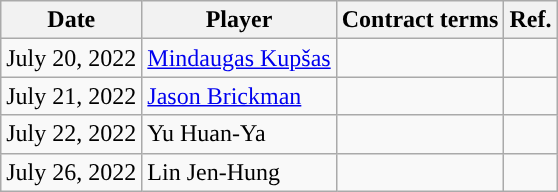<table class="wikitable">
<tr>
<th>Date</th>
<th>Player</th>
<th>Contract terms</th>
<th>Ref.</th>
</tr>
<tr>
<td>July 20, 2022</td>
<td><a href='#'>Mindaugas Kupšas</a></td>
<td></td>
<td></td>
</tr>
<tr>
<td>July 21, 2022</td>
<td><a href='#'>Jason Brickman</a></td>
<td></td>
<td></td>
</tr>
<tr>
<td>July 22, 2022</td>
<td>Yu Huan-Ya</td>
<td></td>
<td></td>
</tr>
<tr>
<td>July 26, 2022</td>
<td>Lin Jen-Hung</td>
<td></td>
<td></td>
</tr>
</table>
